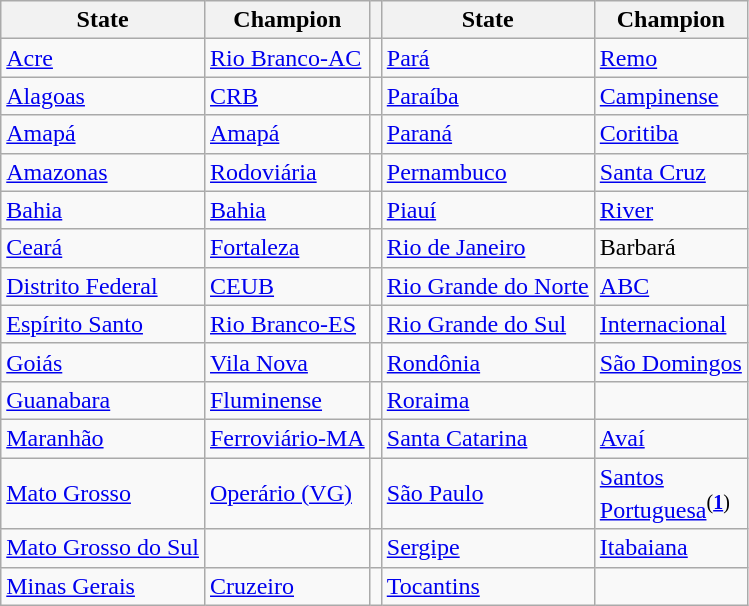<table class="wikitable">
<tr>
<th>State</th>
<th>Champion</th>
<th></th>
<th>State</th>
<th>Champion</th>
</tr>
<tr>
<td><a href='#'>Acre</a></td>
<td><a href='#'>Rio Branco-AC</a></td>
<td></td>
<td><a href='#'>Pará</a></td>
<td><a href='#'>Remo</a></td>
</tr>
<tr>
<td><a href='#'>Alagoas</a></td>
<td><a href='#'>CRB</a></td>
<td></td>
<td><a href='#'>Paraíba</a></td>
<td><a href='#'>Campinense</a></td>
</tr>
<tr>
<td><a href='#'>Amapá</a></td>
<td><a href='#'>Amapá</a></td>
<td></td>
<td><a href='#'>Paraná</a></td>
<td><a href='#'>Coritiba</a></td>
</tr>
<tr>
<td><a href='#'>Amazonas</a></td>
<td><a href='#'>Rodoviária</a></td>
<td></td>
<td><a href='#'>Pernambuco</a></td>
<td><a href='#'>Santa Cruz</a></td>
</tr>
<tr>
<td><a href='#'>Bahia</a></td>
<td><a href='#'>Bahia</a></td>
<td></td>
<td><a href='#'>Piauí</a></td>
<td><a href='#'>River</a></td>
</tr>
<tr>
<td><a href='#'>Ceará</a></td>
<td><a href='#'>Fortaleza</a></td>
<td></td>
<td><a href='#'>Rio de Janeiro</a></td>
<td>Barbará</td>
</tr>
<tr>
<td><a href='#'>Distrito Federal</a></td>
<td><a href='#'>CEUB</a></td>
<td></td>
<td><a href='#'>Rio Grande do Norte</a></td>
<td><a href='#'>ABC</a></td>
</tr>
<tr>
<td><a href='#'>Espírito Santo</a></td>
<td><a href='#'>Rio Branco-ES</a></td>
<td></td>
<td><a href='#'>Rio Grande do Sul</a></td>
<td><a href='#'>Internacional</a></td>
</tr>
<tr>
<td><a href='#'>Goiás</a></td>
<td><a href='#'>Vila Nova</a></td>
<td></td>
<td><a href='#'>Rondônia</a></td>
<td><a href='#'>São Domingos</a></td>
</tr>
<tr>
<td><a href='#'>Guanabara</a></td>
<td><a href='#'>Fluminense</a></td>
<td></td>
<td><a href='#'>Roraima</a></td>
<td></td>
</tr>
<tr>
<td><a href='#'>Maranhão</a></td>
<td><a href='#'>Ferroviário-MA</a></td>
<td></td>
<td><a href='#'>Santa Catarina</a></td>
<td><a href='#'>Avaí</a></td>
</tr>
<tr>
<td><a href='#'>Mato Grosso</a></td>
<td><a href='#'>Operário (VG)</a></td>
<td></td>
<td><a href='#'>São Paulo</a></td>
<td><a href='#'>Santos</a><br><a href='#'>Portuguesa</a><sup>(<strong><a href='#'>1</a></strong>)</sup></td>
</tr>
<tr>
<td><a href='#'>Mato Grosso do Sul</a></td>
<td></td>
<td></td>
<td><a href='#'>Sergipe</a></td>
<td><a href='#'>Itabaiana</a></td>
</tr>
<tr>
<td><a href='#'>Minas Gerais</a></td>
<td><a href='#'>Cruzeiro</a></td>
<td></td>
<td><a href='#'>Tocantins</a></td>
<td></td>
</tr>
</table>
